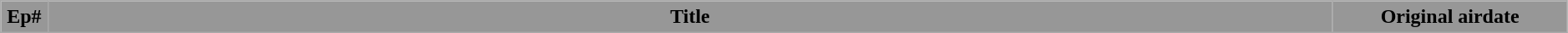<table class="plainrowheaders wikitable" style="width:99%">
<tr>
<th style="background: #979797" width="3%">Ep#</th>
<th style="background: #979797">Title</th>
<th style="background: #979797" width="15%">Original airdate<br>






















</th>
</tr>
</table>
